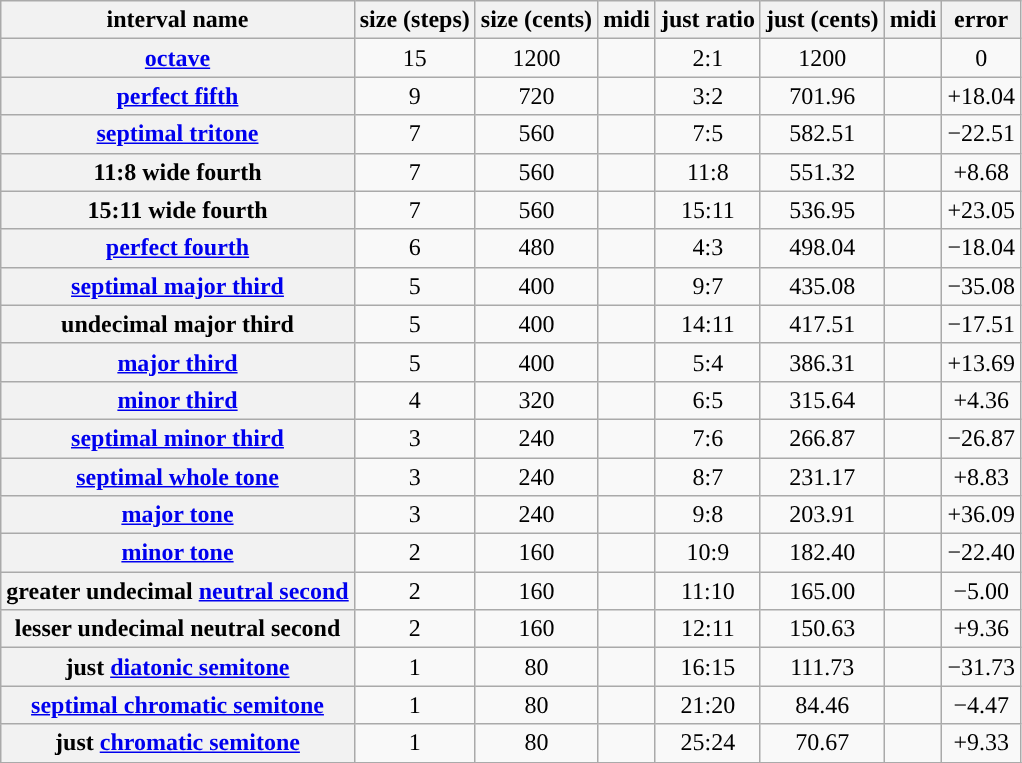<table class="wikitable sortable">
<tr>
<th scope="col">interval name</th>
<th scope="col">size (steps)</th>
<th scope="col">size (cents)</th>
<th scope="col">midi</th>
<th scope="col">just ratio</th>
<th scope="col">just (cents)</th>
<th scope="col">midi</th>
<th scope="col">error</th>
</tr>
<tr>
<th scope="row"><a href='#'>octave</a></th>
<td align=center>15</td>
<td align=center>1200</td>
<td align=center></td>
<td align=center>2:1</td>
<td align=center>1200</td>
<td align=center></td>
<td align=center>0</td>
</tr>
<tr>
<th scope="row"><a href='#'>perfect fifth</a></th>
<td align=center>9</td>
<td align=center>720</td>
<td align=center></td>
<td align=center>3:2</td>
<td align=center>701.96</td>
<td align=center></td>
<td align=center>+18.04</td>
</tr>
<tr>
<th scope="row"><a href='#'>septimal tritone</a></th>
<td align=center>7</td>
<td align=center>560</td>
<td align=center></td>
<td align=center>7:5</td>
<td align=center>582.51</td>
<td align=center></td>
<td align=center>−22.51</td>
</tr>
<tr>
<th scope="row">11:8 wide fourth</th>
<td align=center>7</td>
<td align=center>560</td>
<td align=center></td>
<td align=center>11:8</td>
<td align=center>551.32</td>
<td align=center></td>
<td align=center>+8.68</td>
</tr>
<tr>
<th scope="row">15:11 wide fourth</th>
<td align=center>7</td>
<td align=center>560</td>
<td align=center></td>
<td align=center>15:11</td>
<td align=center>536.95</td>
<td align=center></td>
<td align=center>+23.05</td>
</tr>
<tr>
<th scope="row"><a href='#'>perfect fourth</a></th>
<td align=center>6</td>
<td align=center>480</td>
<td align=center></td>
<td align=center>4:3</td>
<td align=center>498.04</td>
<td align=center></td>
<td align=center>−18.04</td>
</tr>
<tr>
<th scope="row"><a href='#'>septimal major third</a></th>
<td align=center>5</td>
<td align=center>400</td>
<td align=center></td>
<td align=center>9:7</td>
<td align=center>435.08</td>
<td align=center></td>
<td align=center>−35.08</td>
</tr>
<tr>
<th scope="row">undecimal major third</th>
<td align=center>5</td>
<td align=center>400</td>
<td align=center></td>
<td align=center>14:11</td>
<td align=center>417.51</td>
<td align=center></td>
<td align=center>−17.51</td>
</tr>
<tr>
<th scope="row"><a href='#'>major third</a></th>
<td align=center>5</td>
<td align=center>400</td>
<td align=center></td>
<td align=center>5:4</td>
<td align=center>386.31</td>
<td align=center></td>
<td align=center>+13.69</td>
</tr>
<tr>
<th scope="row"><a href='#'>minor third</a></th>
<td align=center>4</td>
<td align=center>320</td>
<td align=center></td>
<td align=center>6:5</td>
<td align=center>315.64</td>
<td align=center></td>
<td align=center>+4.36</td>
</tr>
<tr>
<th scope="row"><a href='#'>septimal minor third</a></th>
<td align=center>3</td>
<td align=center>240</td>
<td align=center></td>
<td align=center>7:6</td>
<td align=center>266.87</td>
<td align=center></td>
<td align=center>−26.87</td>
</tr>
<tr>
<th scope="row"><a href='#'>septimal whole tone</a></th>
<td align=center>3</td>
<td align=center>240</td>
<td align=center></td>
<td align=center>8:7</td>
<td align=center>231.17</td>
<td align=center></td>
<td align=center>+8.83</td>
</tr>
<tr>
<th scope="row"><a href='#'>major tone</a></th>
<td align=center>3</td>
<td align=center>240</td>
<td align=center></td>
<td align=center>9:8</td>
<td align=center>203.91</td>
<td align=center></td>
<td align=center>+36.09</td>
</tr>
<tr>
<th scope="row"><a href='#'>minor tone</a></th>
<td align=center>2</td>
<td align=center>160</td>
<td align=center></td>
<td align=center>10:9</td>
<td align=center>182.40</td>
<td align=center></td>
<td align=center>−22.40</td>
</tr>
<tr>
<th scope="row">greater undecimal <a href='#'>neutral second</a></th>
<td align=center>2</td>
<td align=center>160</td>
<td align=center></td>
<td align=center>11:10</td>
<td align=center>165.00</td>
<td align=center></td>
<td align=center>−5.00</td>
</tr>
<tr>
<th scope="row">lesser undecimal neutral second</th>
<td align=center>2</td>
<td align=center>160</td>
<td align=center></td>
<td align=center>12:11</td>
<td align=center>150.63</td>
<td align=center></td>
<td align=center>+9.36</td>
</tr>
<tr>
<th scope="row">just <a href='#'>diatonic semitone</a></th>
<td align=center>1</td>
<td align=center>80</td>
<td align=center></td>
<td align=center>16:15</td>
<td align=center>111.73</td>
<td align=center></td>
<td align=center>−31.73</td>
</tr>
<tr>
<th scope="row"><a href='#'>septimal chromatic semitone</a></th>
<td align=center>1</td>
<td align=center>80</td>
<td align=center></td>
<td align=center>21:20</td>
<td align=center>84.46</td>
<td align=center></td>
<td align=center>−4.47</td>
</tr>
<tr>
<th scope="row">just <a href='#'>chromatic semitone</a></th>
<td align=center>1</td>
<td align=center>80</td>
<td align=center></td>
<td align=center>25:24</td>
<td align=center>70.67</td>
<td align=center></td>
<td align=center>+9.33</td>
</tr>
<tr>
</tr>
</table>
